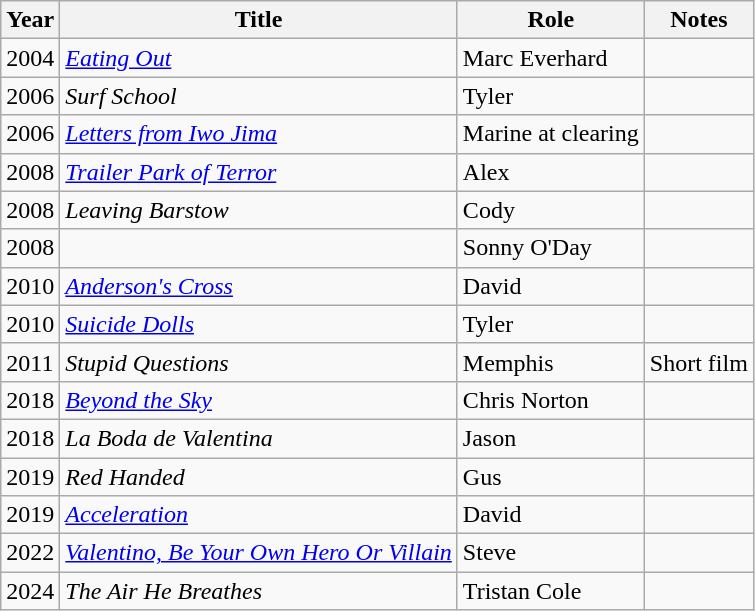<table class="wikitable sortable">
<tr>
<th>Year</th>
<th>Title</th>
<th>Role</th>
<th class="unsortable">Notes</th>
</tr>
<tr>
<td>2004</td>
<td><em><a href='#'>Eating Out</a></em></td>
<td>Marc Everhard</td>
<td></td>
</tr>
<tr>
<td>2006</td>
<td><em>Surf School</em></td>
<td>Tyler</td>
<td></td>
</tr>
<tr>
<td>2006</td>
<td><em><a href='#'>Letters from Iwo Jima</a></em></td>
<td>Marine at clearing</td>
<td></td>
</tr>
<tr>
<td>2008</td>
<td><em><a href='#'>Trailer Park of Terror</a></em></td>
<td>Alex</td>
<td></td>
</tr>
<tr>
<td>2008</td>
<td><em>Leaving Barstow</em></td>
<td>Cody</td>
<td></td>
</tr>
<tr>
<td>2008</td>
<td><em></em></td>
<td>Sonny O'Day</td>
<td></td>
</tr>
<tr>
<td>2010</td>
<td><em><a href='#'>Anderson's Cross</a></em></td>
<td>David</td>
<td></td>
</tr>
<tr>
<td>2010</td>
<td><em><a href='#'>Suicide Dolls</a></em></td>
<td>Tyler</td>
<td></td>
</tr>
<tr>
<td>2011</td>
<td><em>Stupid Questions</em></td>
<td>Memphis</td>
<td>Short film</td>
</tr>
<tr>
<td>2018</td>
<td><em><a href='#'>Beyond the Sky</a></em></td>
<td>Chris Norton</td>
<td></td>
</tr>
<tr>
<td>2018</td>
<td><em>La Boda de Valentina</em></td>
<td>Jason</td>
<td></td>
</tr>
<tr>
<td>2019</td>
<td><em>Red Handed</em></td>
<td>Gus</td>
<td></td>
</tr>
<tr>
<td>2019</td>
<td><a href='#'><em>Acceleration</em></a></td>
<td>David</td>
<td></td>
</tr>
<tr>
<td>2022</td>
<td><em><a href='#'>Valentino, Be Your Own Hero Or Villain</a></em></td>
<td>Steve</td>
<td></td>
</tr>
<tr>
<td>2024</td>
<td><em>The Air He Breathes</em></td>
<td>Tristan Cole</td>
<td></td>
</tr>
</table>
